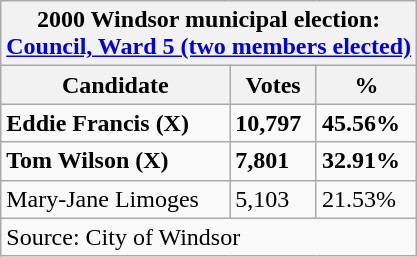<table class="wikitable">
<tr>
<th colspan="3"><strong>2000 Windsor municipal election:</strong><br><a href='#'>Council, Ward 5 (two members elected)</a></th>
</tr>
<tr>
<th>Candidate</th>
<th>Votes</th>
<th>%</th>
</tr>
<tr>
<td><strong>Eddie Francis (X)</strong></td>
<td><strong>10,797</strong></td>
<td><strong>45.56%</strong></td>
</tr>
<tr>
<td><strong>Tom Wilson (X)</strong></td>
<td><strong>7,801</strong></td>
<td><strong>32.91%</strong></td>
</tr>
<tr>
<td>Mary-Jane Limoges</td>
<td>5,103</td>
<td>21.53%</td>
</tr>
<tr>
<td colspan="3">Source: City of Windsor</td>
</tr>
</table>
